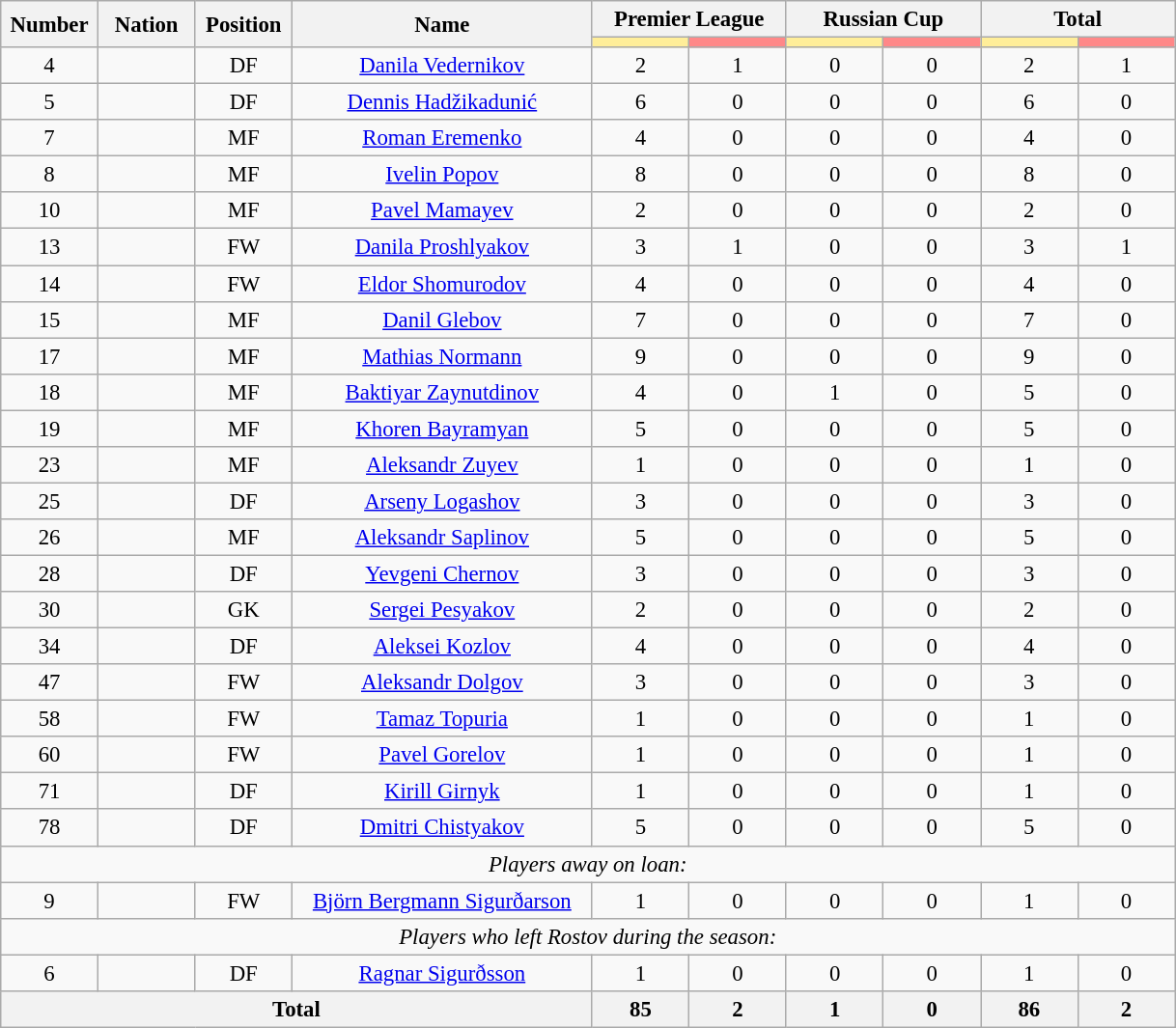<table class="wikitable" style="font-size: 95%; text-align: center;">
<tr>
<th rowspan=2 width=60>Number</th>
<th rowspan=2 width=60>Nation</th>
<th rowspan=2 width=60>Position</th>
<th rowspan=2 width=200>Name</th>
<th colspan=2>Premier League</th>
<th colspan=2>Russian Cup</th>
<th colspan=2>Total</th>
</tr>
<tr>
<th style="width:60px; background:#fe9;"></th>
<th style="width:60px; background:#ff8888;"></th>
<th style="width:60px; background:#fe9;"></th>
<th style="width:60px; background:#ff8888;"></th>
<th style="width:60px; background:#fe9;"></th>
<th style="width:60px; background:#ff8888;"></th>
</tr>
<tr>
<td>4</td>
<td></td>
<td>DF</td>
<td><a href='#'>Danila Vedernikov</a></td>
<td>2</td>
<td>1</td>
<td>0</td>
<td>0</td>
<td>2</td>
<td>1</td>
</tr>
<tr>
<td>5</td>
<td></td>
<td>DF</td>
<td><a href='#'>Dennis Hadžikadunić</a></td>
<td>6</td>
<td>0</td>
<td>0</td>
<td>0</td>
<td>6</td>
<td>0</td>
</tr>
<tr>
<td>7</td>
<td></td>
<td>MF</td>
<td><a href='#'>Roman Eremenko</a></td>
<td>4</td>
<td>0</td>
<td>0</td>
<td>0</td>
<td>4</td>
<td>0</td>
</tr>
<tr>
<td>8</td>
<td></td>
<td>MF</td>
<td><a href='#'>Ivelin Popov</a></td>
<td>8</td>
<td>0</td>
<td>0</td>
<td>0</td>
<td>8</td>
<td>0</td>
</tr>
<tr>
<td>10</td>
<td></td>
<td>MF</td>
<td><a href='#'>Pavel Mamayev</a></td>
<td>2</td>
<td>0</td>
<td>0</td>
<td>0</td>
<td>2</td>
<td>0</td>
</tr>
<tr>
<td>13</td>
<td></td>
<td>FW</td>
<td><a href='#'>Danila Proshlyakov</a></td>
<td>3</td>
<td>1</td>
<td>0</td>
<td>0</td>
<td>3</td>
<td>1</td>
</tr>
<tr>
<td>14</td>
<td></td>
<td>FW</td>
<td><a href='#'>Eldor Shomurodov</a></td>
<td>4</td>
<td>0</td>
<td>0</td>
<td>0</td>
<td>4</td>
<td>0</td>
</tr>
<tr>
<td>15</td>
<td></td>
<td>MF</td>
<td><a href='#'>Danil Glebov</a></td>
<td>7</td>
<td>0</td>
<td>0</td>
<td>0</td>
<td>7</td>
<td>0</td>
</tr>
<tr>
<td>17</td>
<td></td>
<td>MF</td>
<td><a href='#'>Mathias Normann</a></td>
<td>9</td>
<td>0</td>
<td>0</td>
<td>0</td>
<td>9</td>
<td>0</td>
</tr>
<tr>
<td>18</td>
<td></td>
<td>MF</td>
<td><a href='#'>Baktiyar Zaynutdinov</a></td>
<td>4</td>
<td>0</td>
<td>1</td>
<td>0</td>
<td>5</td>
<td>0</td>
</tr>
<tr>
<td>19</td>
<td></td>
<td>MF</td>
<td><a href='#'>Khoren Bayramyan</a></td>
<td>5</td>
<td>0</td>
<td>0</td>
<td>0</td>
<td>5</td>
<td>0</td>
</tr>
<tr>
<td>23</td>
<td></td>
<td>MF</td>
<td><a href='#'>Aleksandr Zuyev</a></td>
<td>1</td>
<td>0</td>
<td>0</td>
<td>0</td>
<td>1</td>
<td>0</td>
</tr>
<tr>
<td>25</td>
<td></td>
<td>DF</td>
<td><a href='#'>Arseny Logashov</a></td>
<td>3</td>
<td>0</td>
<td>0</td>
<td>0</td>
<td>3</td>
<td>0</td>
</tr>
<tr>
<td>26</td>
<td></td>
<td>MF</td>
<td><a href='#'>Aleksandr Saplinov</a></td>
<td>5</td>
<td>0</td>
<td>0</td>
<td>0</td>
<td>5</td>
<td>0</td>
</tr>
<tr>
<td>28</td>
<td></td>
<td>DF</td>
<td><a href='#'>Yevgeni Chernov</a></td>
<td>3</td>
<td>0</td>
<td>0</td>
<td>0</td>
<td>3</td>
<td>0</td>
</tr>
<tr>
<td>30</td>
<td></td>
<td>GK</td>
<td><a href='#'>Sergei Pesyakov</a></td>
<td>2</td>
<td>0</td>
<td>0</td>
<td>0</td>
<td>2</td>
<td>0</td>
</tr>
<tr>
<td>34</td>
<td></td>
<td>DF</td>
<td><a href='#'>Aleksei Kozlov</a></td>
<td>4</td>
<td>0</td>
<td>0</td>
<td>0</td>
<td>4</td>
<td>0</td>
</tr>
<tr>
<td>47</td>
<td></td>
<td>FW</td>
<td><a href='#'>Aleksandr Dolgov</a></td>
<td>3</td>
<td>0</td>
<td>0</td>
<td>0</td>
<td>3</td>
<td>0</td>
</tr>
<tr>
<td>58</td>
<td></td>
<td>FW</td>
<td><a href='#'>Tamaz Topuria</a></td>
<td>1</td>
<td>0</td>
<td>0</td>
<td>0</td>
<td>1</td>
<td>0</td>
</tr>
<tr>
<td>60</td>
<td></td>
<td>FW</td>
<td><a href='#'>Pavel Gorelov</a></td>
<td>1</td>
<td>0</td>
<td>0</td>
<td>0</td>
<td>1</td>
<td>0</td>
</tr>
<tr>
<td>71</td>
<td></td>
<td>DF</td>
<td><a href='#'>Kirill Girnyk</a></td>
<td>1</td>
<td>0</td>
<td>0</td>
<td>0</td>
<td>1</td>
<td>0</td>
</tr>
<tr>
<td>78</td>
<td></td>
<td>DF</td>
<td><a href='#'>Dmitri Chistyakov</a></td>
<td>5</td>
<td>0</td>
<td>0</td>
<td>0</td>
<td>5</td>
<td>0</td>
</tr>
<tr>
<td colspan="14"><em>Players away on loan:</em></td>
</tr>
<tr>
<td>9</td>
<td></td>
<td>FW</td>
<td><a href='#'>Björn Bergmann Sigurðarson</a></td>
<td>1</td>
<td>0</td>
<td>0</td>
<td>0</td>
<td>1</td>
<td>0</td>
</tr>
<tr>
<td colspan="14"><em>Players who left Rostov during the season:</em></td>
</tr>
<tr>
<td>6</td>
<td></td>
<td>DF</td>
<td><a href='#'>Ragnar Sigurðsson</a></td>
<td>1</td>
<td>0</td>
<td>0</td>
<td>0</td>
<td>1</td>
<td>0</td>
</tr>
<tr>
<th colspan=4>Total</th>
<th>85</th>
<th>2</th>
<th>1</th>
<th>0</th>
<th>86</th>
<th>2</th>
</tr>
</table>
